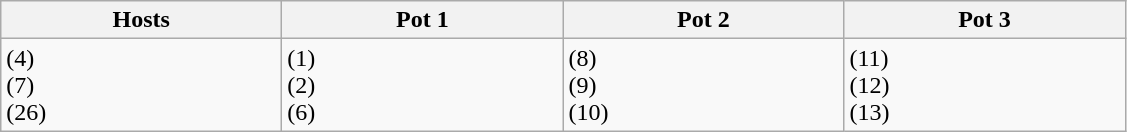<table class="wikitable sortable">
<tr>
<th width=180>Hosts</th>
<th width=180>Pot 1</th>
<th width=180>Pot 2</th>
<th width=180>Pot 3</th>
</tr>
<tr>
<td><strong></strong> (4)<br><strong></strong> (7)<br> (26)</td>
<td><strong></strong> (1)<br> (2)<br><strong></strong> (6)</td>
<td> (8)<br> (9)<br> (10)</td>
<td> (11)<br> (12)<br> (13)</td>
</tr>
</table>
